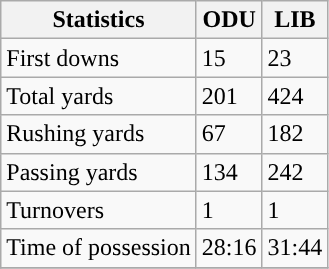<table class="wikitable">
<tr>
<th>Statistics</th>
<th>ODU</th>
<th>LIB</th>
</tr>
<tr>
<td>First downs</td>
<td>15</td>
<td>23</td>
</tr>
<tr>
<td>Total yards</td>
<td>201</td>
<td>424</td>
</tr>
<tr>
<td>Rushing yards</td>
<td>67</td>
<td>182</td>
</tr>
<tr>
<td>Passing yards</td>
<td>134</td>
<td>242</td>
</tr>
<tr>
<td>Turnovers</td>
<td>1</td>
<td>1</td>
</tr>
<tr>
<td>Time of possession</td>
<td>28:16</td>
<td>31:44</td>
</tr>
<tr>
</tr>
</table>
